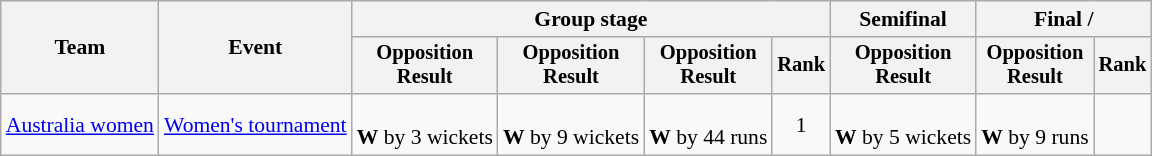<table class=wikitable style=font-size:90%>
<tr>
<th rowspan=2>Team</th>
<th rowspan=2>Event</th>
<th colspan=4>Group stage</th>
<th>Semifinal</th>
<th colspan=2>Final / </th>
</tr>
<tr style=font-size:95%>
<th>Opposition<br>Result</th>
<th>Opposition<br>Result</th>
<th>Opposition<br>Result</th>
<th>Rank</th>
<th>Opposition<br>Result</th>
<th>Opposition<br>Result</th>
<th>Rank</th>
</tr>
<tr align=center>
<td align=left><a href='#'>Australia women</a></td>
<td align=left><a href='#'>Women's tournament</a></td>
<td><br> <strong>W</strong> by 3 wickets</td>
<td><br> <strong>W</strong> by 9 wickets</td>
<td><br> <strong>W</strong> by 44 runs</td>
<td>1</td>
<td><br> <strong>W</strong> by 5 wickets</td>
<td><br> <strong>W</strong> by 9 runs</td>
<td></td>
</tr>
</table>
